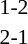<table style="width:50%;" cellspacing="1">
<tr>
<th width=15%></th>
<th width=10%></th>
<th width=15%></th>
</tr>
<tr>
</tr>
<tr style=font-size:90%>
<td align=right></td>
<td align=center>1-2</td>
<td></td>
</tr>
<tr style=font-size:90%>
<td align=right></td>
<td align=center>2-1</td>
<td></td>
</tr>
</table>
